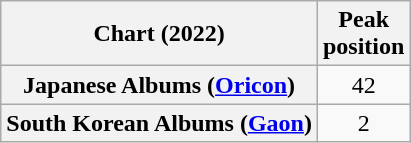<table class="wikitable sortable plainrowheaders" style="text-align:center">
<tr>
<th scope="col">Chart (2022)</th>
<th scope="col">Peak<br>position</th>
</tr>
<tr>
<th scope="row">Japanese Albums (<a href='#'>Oricon</a>)</th>
<td>42</td>
</tr>
<tr>
<th scope="row">South Korean Albums (<a href='#'>Gaon</a>)</th>
<td>2</td>
</tr>
</table>
